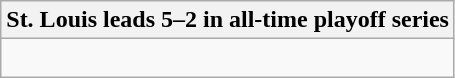<table class="wikitable collapsible collapsed">
<tr>
<th>St. Louis leads 5–2 in all-time playoff series</th>
</tr>
<tr>
<td><br>





</td>
</tr>
</table>
